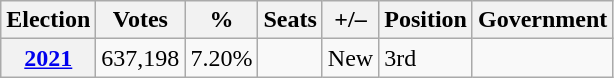<table class=wikitable>
<tr>
<th>Election</th>
<th>Votes</th>
<th>%</th>
<th>Seats</th>
<th>+/–</th>
<th>Position</th>
<th>Government</th>
</tr>
<tr>
<th><a href='#'>2021</a></th>
<td>637,198</td>
<td>7.20%</td>
<td></td>
<td>New</td>
<td>3rd</td>
<td></td>
</tr>
</table>
